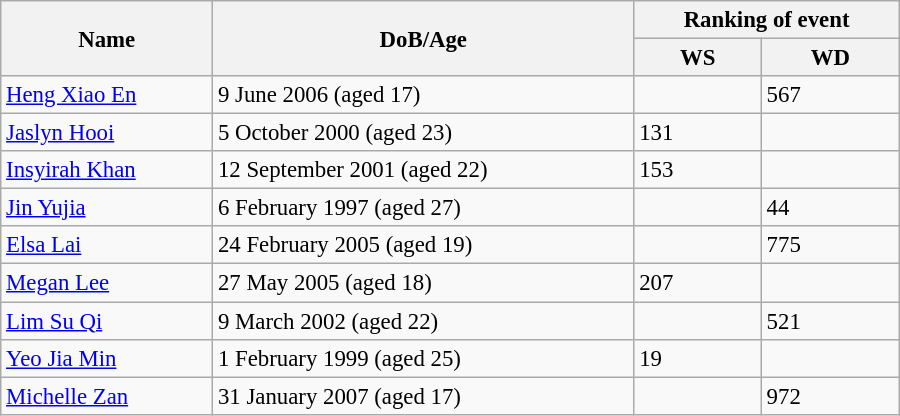<table class="wikitable" style="width:600px; font-size:95%;">
<tr>
<th rowspan="2" align="left">Name</th>
<th rowspan="2" align="left">DoB/Age</th>
<th colspan="2" align="center">Ranking of event</th>
</tr>
<tr>
<th align="center">WS</th>
<th align="center">WD</th>
</tr>
<tr>
<td align="left"><a href='#'>Heng Xiao En</a></td>
<td align="left">9 June 2006 (aged 17)</td>
<td></td>
<td>567</td>
</tr>
<tr>
<td align="left"><a href='#'>Jaslyn Hooi</a></td>
<td align="left">5 October 2000 (aged 23)</td>
<td>131</td>
<td></td>
</tr>
<tr>
<td align="left"><a href='#'>Insyirah Khan</a></td>
<td align="left">12 September 2001 (aged 22)</td>
<td>153</td>
<td></td>
</tr>
<tr>
<td align="left"><a href='#'>Jin Yujia</a></td>
<td align="left">6 February 1997 (aged 27)</td>
<td></td>
<td>44</td>
</tr>
<tr>
<td><a href='#'>Elsa Lai</a></td>
<td>24 February 2005 (aged 19)</td>
<td></td>
<td>775</td>
</tr>
<tr>
<td align="left"><a href='#'>Megan Lee</a></td>
<td align="left">27 May 2005 (aged 18)</td>
<td>207</td>
<td></td>
</tr>
<tr>
<td align="left"><a href='#'>Lim Su Qi</a></td>
<td align="left">9 March 2002 (aged 22)</td>
<td></td>
<td>521</td>
</tr>
<tr>
<td align="left"><a href='#'>Yeo Jia Min</a></td>
<td align="left">1 February 1999 (aged 25)</td>
<td>19</td>
<td></td>
</tr>
<tr>
<td align="left"><a href='#'>Michelle Zan</a></td>
<td align="left">31 January 2007 (aged 17)</td>
<td></td>
<td>972</td>
</tr>
</table>
